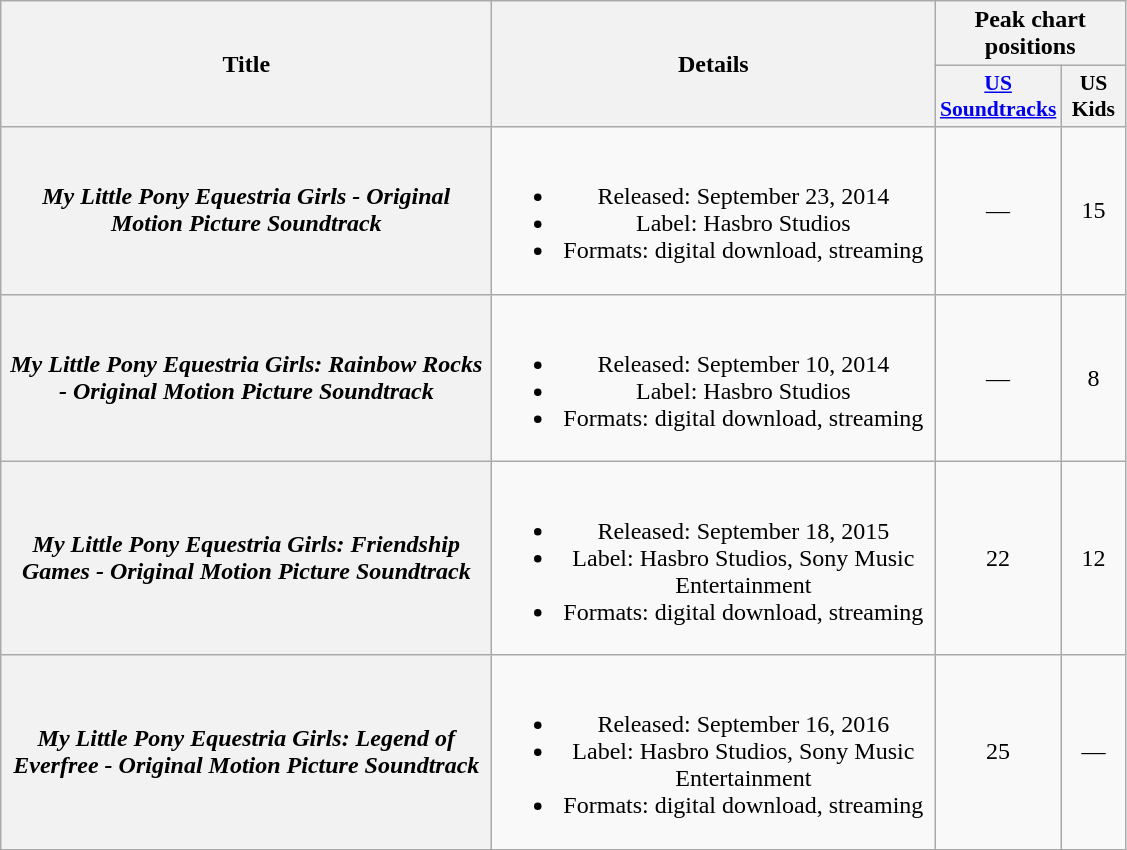<table class="wikitable plainrowheaders" style="text-align:center;">
<tr>
<th rowspan="2" style="width:20em;">Title</th>
<th rowspan="2" style="width:18em;">Details</th>
<th colspan="2">Peak chart positions</th>
</tr>
<tr>
<th scope="col" style="width:2.5em;font-size:90%;"><a href='#'>US<br>Soundtracks</a></th>
<th scope="col" style="width:2.5em;font-size:90%;">US<br>Kids</th>
</tr>
<tr>
<th scope="row"><em>My Little Pony Equestria Girls - Original Motion Picture Soundtrack</em></th>
<td><br><ul><li>Released: September 23, 2014</li><li>Label: Hasbro Studios</li><li>Formats: digital download, streaming</li></ul></td>
<td>—</td>
<td>15</td>
</tr>
<tr>
<th scope="row"><em>My Little Pony Equestria Girls: Rainbow Rocks - Original Motion Picture Soundtrack</em></th>
<td><br><ul><li>Released: September 10, 2014</li><li>Label: Hasbro Studios</li><li>Formats: digital download, streaming</li></ul></td>
<td>—</td>
<td>8</td>
</tr>
<tr>
<th scope="row"><em>My Little Pony Equestria Girls: Friendship Games - Original Motion Picture Soundtrack</em></th>
<td><br><ul><li>Released: September 18, 2015</li><li>Label: Hasbro Studios, Sony Music Entertainment</li><li>Formats: digital download, streaming</li></ul></td>
<td>22</td>
<td>12</td>
</tr>
<tr>
<th scope="row"><em>My Little Pony Equestria Girls: Legend of Everfree - Original Motion Picture Soundtrack</em></th>
<td><br><ul><li>Released: September 16, 2016</li><li>Label: Hasbro Studios, Sony Music Entertainment</li><li>Formats: digital download, streaming</li></ul></td>
<td>25</td>
<td>—</td>
</tr>
</table>
